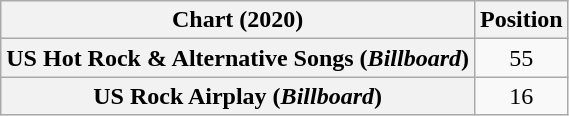<table class="wikitable plainrowheaders" style="text-align:center">
<tr>
<th scope="col">Chart (2020)</th>
<th scope="col">Position</th>
</tr>
<tr>
<th scope="row">US Hot Rock & Alternative Songs (<em>Billboard</em>)</th>
<td>55</td>
</tr>
<tr>
<th scope="row">US Rock Airplay (<em>Billboard</em>)</th>
<td>16</td>
</tr>
</table>
